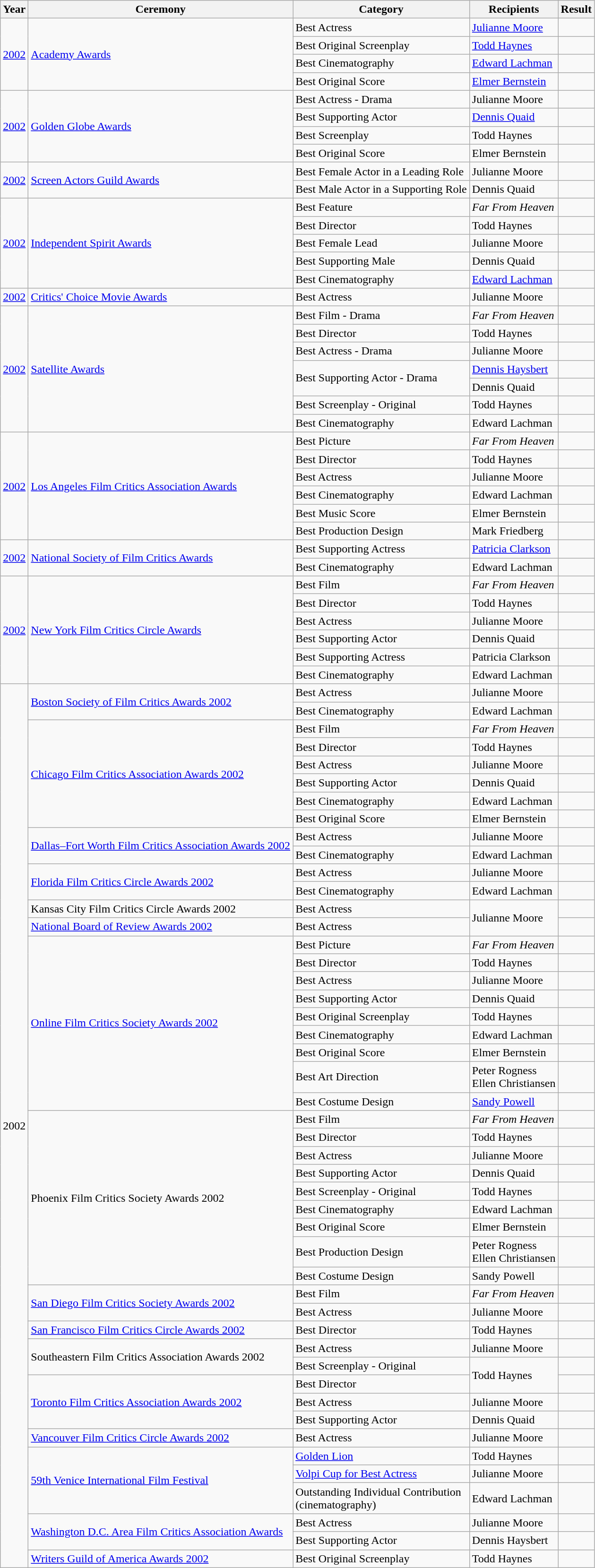<table class="wikitable sortable">
<tr>
<th align="left">Year</th>
<th align="left">Ceremony</th>
<th align="left">Category</th>
<th align="left">Recipients</th>
<th align="left">Result</th>
</tr>
<tr>
<td rowspan="4"><a href='#'>2002</a></td>
<td rowspan=4><a href='#'>Academy Awards</a></td>
<td>Best Actress</td>
<td><a href='#'>Julianne Moore</a></td>
<td></td>
</tr>
<tr>
<td>Best Original Screenplay</td>
<td><a href='#'>Todd Haynes</a></td>
<td></td>
</tr>
<tr>
<td>Best Cinematography</td>
<td><a href='#'>Edward Lachman</a></td>
<td></td>
</tr>
<tr>
<td>Best Original Score</td>
<td><a href='#'>Elmer Bernstein</a></td>
<td></td>
</tr>
<tr>
<td rowspan="4"><a href='#'>2002</a></td>
<td rowspan=4><a href='#'>Golden Globe Awards</a></td>
<td>Best Actress - Drama</td>
<td>Julianne Moore</td>
<td></td>
</tr>
<tr>
<td>Best Supporting Actor</td>
<td><a href='#'>Dennis Quaid</a></td>
<td></td>
</tr>
<tr>
<td>Best Screenplay</td>
<td>Todd Haynes</td>
<td></td>
</tr>
<tr>
<td>Best Original Score</td>
<td>Elmer Bernstein</td>
<td></td>
</tr>
<tr>
<td rowspan="2"><a href='#'>2002</a></td>
<td rowspan=2><a href='#'>Screen Actors Guild Awards</a></td>
<td>Best Female Actor in a Leading Role</td>
<td>Julianne Moore</td>
<td></td>
</tr>
<tr>
<td>Best Male Actor in a Supporting Role</td>
<td>Dennis Quaid</td>
<td></td>
</tr>
<tr>
<td rowspan="5"><a href='#'>2002</a></td>
<td rowspan=5><a href='#'>Independent Spirit Awards</a></td>
<td>Best Feature</td>
<td><em>Far From Heaven</em></td>
<td></td>
</tr>
<tr>
<td>Best Director</td>
<td>Todd Haynes</td>
<td></td>
</tr>
<tr>
<td>Best Female Lead</td>
<td>Julianne Moore</td>
<td></td>
</tr>
<tr>
<td>Best Supporting Male</td>
<td>Dennis Quaid</td>
<td></td>
</tr>
<tr>
<td>Best Cinematography</td>
<td><a href='#'>Edward Lachman</a></td>
<td></td>
</tr>
<tr>
<td><a href='#'>2002</a></td>
<td><a href='#'>Critics' Choice Movie Awards</a></td>
<td>Best Actress</td>
<td>Julianne Moore</td>
<td></td>
</tr>
<tr>
<td rowspan="7"><a href='#'>2002</a></td>
<td rowspan=7><a href='#'>Satellite Awards</a></td>
<td>Best Film - Drama</td>
<td><em>Far From Heaven</em></td>
<td></td>
</tr>
<tr>
<td>Best Director</td>
<td>Todd Haynes</td>
<td></td>
</tr>
<tr>
<td>Best Actress - Drama</td>
<td>Julianne Moore</td>
<td></td>
</tr>
<tr>
<td rowspan="2">Best Supporting Actor - Drama</td>
<td><a href='#'>Dennis Haysbert</a></td>
<td></td>
</tr>
<tr>
<td>Dennis Quaid</td>
<td></td>
</tr>
<tr>
<td>Best Screenplay - Original</td>
<td>Todd Haynes</td>
<td></td>
</tr>
<tr>
<td>Best Cinematography</td>
<td>Edward Lachman</td>
<td></td>
</tr>
<tr>
<td rowspan="6"><a href='#'>2002</a></td>
<td rowspan=6><a href='#'>Los Angeles Film Critics Association Awards</a></td>
<td>Best Picture</td>
<td><em>Far From Heaven</em></td>
<td></td>
</tr>
<tr>
<td>Best Director</td>
<td>Todd Haynes</td>
<td></td>
</tr>
<tr>
<td>Best Actress</td>
<td>Julianne Moore</td>
<td></td>
</tr>
<tr>
<td>Best Cinematography</td>
<td>Edward Lachman</td>
<td></td>
</tr>
<tr>
<td>Best Music Score</td>
<td>Elmer Bernstein</td>
<td></td>
</tr>
<tr>
<td>Best Production Design</td>
<td>Mark Friedberg</td>
<td></td>
</tr>
<tr>
<td rowspan="2"><a href='#'>2002</a></td>
<td rowspan=2><a href='#'>National Society of Film Critics Awards</a></td>
<td>Best Supporting Actress</td>
<td><a href='#'>Patricia Clarkson</a></td>
<td></td>
</tr>
<tr>
<td>Best Cinematography</td>
<td>Edward Lachman</td>
<td></td>
</tr>
<tr>
<td rowspan="6"><a href='#'>2002</a></td>
<td rowspan=6><a href='#'>New York Film Critics Circle Awards</a></td>
<td>Best Film</td>
<td><em>Far From Heaven</em></td>
<td></td>
</tr>
<tr>
<td>Best Director</td>
<td>Todd Haynes</td>
<td></td>
</tr>
<tr>
<td>Best Actress</td>
<td>Julianne Moore</td>
<td></td>
</tr>
<tr>
<td>Best Supporting Actor</td>
<td>Dennis Quaid</td>
<td></td>
</tr>
<tr>
<td>Best Supporting Actress</td>
<td>Patricia Clarkson</td>
<td></td>
</tr>
<tr>
<td>Best Cinematography</td>
<td>Edward Lachman</td>
<td></td>
</tr>
<tr>
<td rowspan=80>2002</td>
<td rowspan="2"><a href='#'>Boston Society of Film Critics Awards 2002</a></td>
<td>Best Actress</td>
<td>Julianne Moore</td>
<td></td>
</tr>
<tr>
<td>Best Cinematography</td>
<td>Edward Lachman</td>
<td></td>
</tr>
<tr>
<td rowspan="6"><a href='#'>Chicago Film Critics Association Awards 2002</a></td>
<td>Best Film</td>
<td><em>Far From Heaven</em></td>
<td></td>
</tr>
<tr>
<td>Best Director</td>
<td>Todd Haynes</td>
<td></td>
</tr>
<tr>
<td>Best Actress</td>
<td>Julianne Moore</td>
<td></td>
</tr>
<tr>
<td>Best Supporting Actor</td>
<td>Dennis Quaid</td>
<td></td>
</tr>
<tr>
<td>Best Cinematography</td>
<td>Edward Lachman</td>
<td></td>
</tr>
<tr>
<td>Best Original Score</td>
<td>Elmer Bernstein</td>
<td></td>
</tr>
<tr>
<td rowspan="2"><a href='#'>Dallas–Fort Worth Film Critics Association Awards 2002</a></td>
<td>Best Actress</td>
<td>Julianne Moore</td>
<td></td>
</tr>
<tr>
<td>Best Cinematography</td>
<td>Edward Lachman</td>
<td></td>
</tr>
<tr>
<td rowspan="2"><a href='#'>Florida Film Critics Circle Awards 2002</a></td>
<td>Best Actress</td>
<td>Julianne Moore</td>
<td></td>
</tr>
<tr>
<td>Best Cinematography</td>
<td>Edward Lachman</td>
<td></td>
</tr>
<tr>
<td>Kansas City Film Critics Circle Awards 2002</td>
<td>Best Actress</td>
<td rowspan="2">Julianne Moore</td>
<td></td>
</tr>
<tr>
<td><a href='#'>National Board of Review Awards 2002</a></td>
<td>Best Actress</td>
<td></td>
</tr>
<tr>
<td rowspan="9"><a href='#'>Online Film Critics Society Awards 2002</a></td>
<td>Best Picture</td>
<td><em>Far From Heaven</em></td>
<td></td>
</tr>
<tr>
<td>Best Director</td>
<td>Todd Haynes</td>
<td></td>
</tr>
<tr>
<td>Best Actress</td>
<td>Julianne Moore</td>
<td></td>
</tr>
<tr>
<td>Best Supporting Actor</td>
<td>Dennis Quaid</td>
<td></td>
</tr>
<tr>
<td>Best Original Screenplay</td>
<td>Todd Haynes</td>
<td></td>
</tr>
<tr>
<td>Best Cinematography</td>
<td>Edward Lachman</td>
<td></td>
</tr>
<tr>
<td>Best Original Score</td>
<td>Elmer Bernstein</td>
<td></td>
</tr>
<tr>
<td>Best Art Direction</td>
<td>Peter Rogness<br>Ellen Christiansen</td>
<td></td>
</tr>
<tr>
<td>Best Costume Design</td>
<td><a href='#'>Sandy Powell</a></td>
<td></td>
</tr>
<tr>
<td rowspan="9">Phoenix Film Critics Society Awards 2002</td>
<td>Best Film</td>
<td><em>Far From Heaven</em></td>
<td></td>
</tr>
<tr>
<td>Best Director</td>
<td>Todd Haynes</td>
<td></td>
</tr>
<tr>
<td>Best Actress</td>
<td>Julianne Moore</td>
<td></td>
</tr>
<tr>
<td>Best Supporting Actor</td>
<td>Dennis Quaid</td>
<td></td>
</tr>
<tr>
<td>Best Screenplay - Original</td>
<td>Todd Haynes</td>
<td></td>
</tr>
<tr>
<td>Best Cinematography</td>
<td>Edward Lachman</td>
<td></td>
</tr>
<tr>
<td>Best Original Score</td>
<td>Elmer Bernstein</td>
<td></td>
</tr>
<tr>
<td>Best Production Design</td>
<td>Peter Rogness<br>Ellen Christiansen</td>
<td></td>
</tr>
<tr>
<td>Best Costume Design</td>
<td>Sandy Powell</td>
<td></td>
</tr>
<tr>
<td rowspan="2"><a href='#'>San Diego Film Critics Society Awards 2002</a></td>
<td>Best Film</td>
<td><em>Far From Heaven</em></td>
<td></td>
</tr>
<tr>
<td>Best Actress</td>
<td>Julianne Moore</td>
<td></td>
</tr>
<tr>
<td><a href='#'>San Francisco Film Critics Circle Awards 2002</a></td>
<td>Best Director</td>
<td>Todd Haynes</td>
<td></td>
</tr>
<tr>
<td rowspan="2">Southeastern Film Critics Association Awards 2002</td>
<td>Best Actress</td>
<td>Julianne Moore</td>
<td></td>
</tr>
<tr>
<td>Best Screenplay - Original</td>
<td rowspan="2">Todd Haynes</td>
<td></td>
</tr>
<tr>
<td rowspan="3"><a href='#'>Toronto Film Critics Association Awards 2002</a></td>
<td>Best Director</td>
<td></td>
</tr>
<tr>
<td>Best Actress</td>
<td>Julianne Moore</td>
<td></td>
</tr>
<tr>
<td>Best Supporting Actor</td>
<td>Dennis Quaid</td>
<td></td>
</tr>
<tr>
<td><a href='#'>Vancouver Film Critics Circle Awards 2002</a></td>
<td>Best Actress</td>
<td>Julianne Moore</td>
<td></td>
</tr>
<tr>
<td rowspan="3"><a href='#'>59th Venice International Film Festival</a></td>
<td><a href='#'>Golden Lion</a></td>
<td>Todd Haynes</td>
<td></td>
</tr>
<tr>
<td><a href='#'>Volpi Cup for Best Actress</a></td>
<td>Julianne Moore</td>
<td></td>
</tr>
<tr>
<td>Outstanding Individual Contribution<br>(cinematography)</td>
<td>Edward Lachman</td>
<td></td>
</tr>
<tr>
<td rowspan="2"><a href='#'>Washington D.C. Area Film Critics Association Awards</a></td>
<td>Best Actress</td>
<td>Julianne Moore</td>
<td></td>
</tr>
<tr>
<td>Best Supporting Actor</td>
<td>Dennis Haysbert</td>
<td></td>
</tr>
<tr>
<td><a href='#'>Writers Guild of America Awards 2002</a></td>
<td>Best Original Screenplay</td>
<td>Todd Haynes</td>
<td></td>
</tr>
</table>
